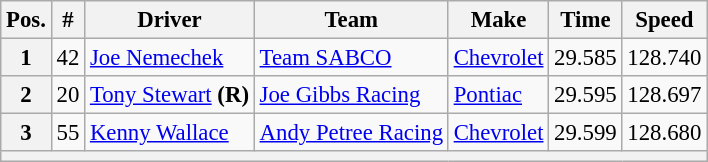<table class="wikitable" style="font-size:95%">
<tr>
<th>Pos.</th>
<th>#</th>
<th>Driver</th>
<th>Team</th>
<th>Make</th>
<th>Time</th>
<th>Speed</th>
</tr>
<tr>
<th>1</th>
<td>42</td>
<td><a href='#'>Joe Nemechek</a></td>
<td><a href='#'>Team SABCO</a></td>
<td><a href='#'>Chevrolet</a></td>
<td>29.585</td>
<td>128.740</td>
</tr>
<tr>
<th>2</th>
<td>20</td>
<td><a href='#'>Tony Stewart</a> <strong>(R)</strong></td>
<td><a href='#'>Joe Gibbs Racing</a></td>
<td><a href='#'>Pontiac</a></td>
<td>29.595</td>
<td>128.697</td>
</tr>
<tr>
<th>3</th>
<td>55</td>
<td><a href='#'>Kenny Wallace</a></td>
<td><a href='#'>Andy Petree Racing</a></td>
<td><a href='#'>Chevrolet</a></td>
<td>29.599</td>
<td>128.680</td>
</tr>
<tr>
<th colspan="7"></th>
</tr>
</table>
